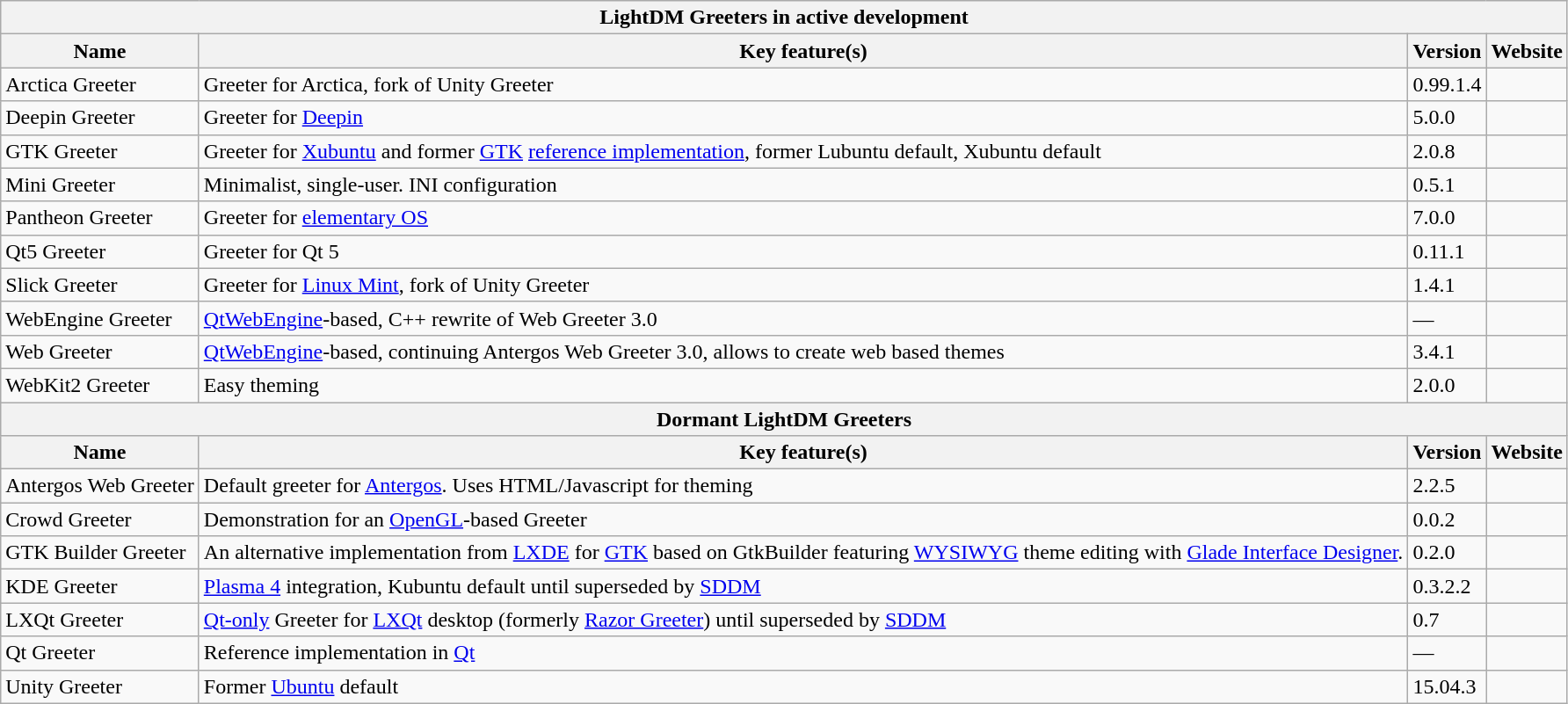<table class="wikitable">
<tr>
<th colspan="4">LightDM Greeters in active development</th>
</tr>
<tr>
<th>Name </th>
<th>Key feature(s)</th>
<th>Version</th>
<th>Website</th>
</tr>
<tr>
<td>Arctica Greeter</td>
<td>Greeter for Arctica, fork of Unity Greeter</td>
<td>0.99.1.4</td>
<td></td>
</tr>
<tr>
<td>Deepin Greeter</td>
<td>Greeter for <a href='#'>Deepin</a></td>
<td>5.0.0</td>
<td></td>
</tr>
<tr>
<td>GTK Greeter</td>
<td>Greeter for <a href='#'>Xubuntu</a> and former <a href='#'>GTK</a> <a href='#'>reference implementation</a>, former Lubuntu default, Xubuntu default</td>
<td>2.0.8</td>
<td></td>
</tr>
<tr>
<td>Mini Greeter</td>
<td>Minimalist, single-user. INI configuration</td>
<td>0.5.1</td>
<td></td>
</tr>
<tr>
<td>Pantheon Greeter</td>
<td>Greeter for <a href='#'>elementary OS</a></td>
<td>7.0.0</td>
<td></td>
</tr>
<tr>
<td>Qt5 Greeter</td>
<td>Greeter for Qt 5</td>
<td>0.11.1</td>
<td></td>
</tr>
<tr>
<td>Slick Greeter</td>
<td>Greeter for <a href='#'>Linux Mint</a>, fork of Unity Greeter</td>
<td>1.4.1</td>
<td></td>
</tr>
<tr>
<td>WebEngine Greeter</td>
<td><a href='#'>QtWebEngine</a>-based, C++ rewrite of Web Greeter 3.0</td>
<td>—</td>
<td></td>
</tr>
<tr>
<td>Web Greeter</td>
<td><a href='#'>QtWebEngine</a>-based, continuing Antergos Web Greeter 3.0, allows to create web based themes</td>
<td>3.4.1</td>
<td><br></td>
</tr>
<tr>
<td>WebKit2 Greeter</td>
<td>Easy theming</td>
<td>2.0.0</td>
<td></td>
</tr>
<tr>
<th colspan="4">Dormant LightDM Greeters</th>
</tr>
<tr>
<th>Name </th>
<th>Key feature(s)</th>
<th>Version</th>
<th>Website</th>
</tr>
<tr>
<td>Antergos Web Greeter</td>
<td>Default greeter for <a href='#'>Antergos</a>. Uses HTML/Javascript for theming</td>
<td>2.2.5</td>
<td></td>
</tr>
<tr>
<td>Crowd Greeter</td>
<td>Demonstration for an <a href='#'>OpenGL</a>-based Greeter</td>
<td>0.0.2</td>
<td></td>
</tr>
<tr>
<td>GTK Builder Greeter</td>
<td>An alternative implementation from <a href='#'>LXDE</a> for <a href='#'>GTK</a> based on GtkBuilder featuring <a href='#'>WYSIWYG</a> theme editing with <a href='#'>Glade Interface Designer</a>.</td>
<td>0.2.0</td>
<td></td>
</tr>
<tr>
<td>KDE Greeter</td>
<td><a href='#'>Plasma 4</a> integration, Kubuntu default until superseded by <a href='#'>SDDM</a></td>
<td>0.3.2.2</td>
<td></td>
</tr>
<tr>
<td>LXQt Greeter</td>
<td><a href='#'>Qt-only</a> Greeter for <a href='#'>LXQt</a> desktop (formerly <a href='#'>Razor Greeter</a>) until superseded by <a href='#'>SDDM</a></td>
<td>0.7</td>
<td></td>
</tr>
<tr>
<td>Qt Greeter</td>
<td>Reference implementation in <a href='#'>Qt</a></td>
<td>—</td>
<td></td>
</tr>
<tr>
<td>Unity Greeter</td>
<td>Former <a href='#'>Ubuntu</a> default</td>
<td>15.04.3</td>
<td></td>
</tr>
</table>
